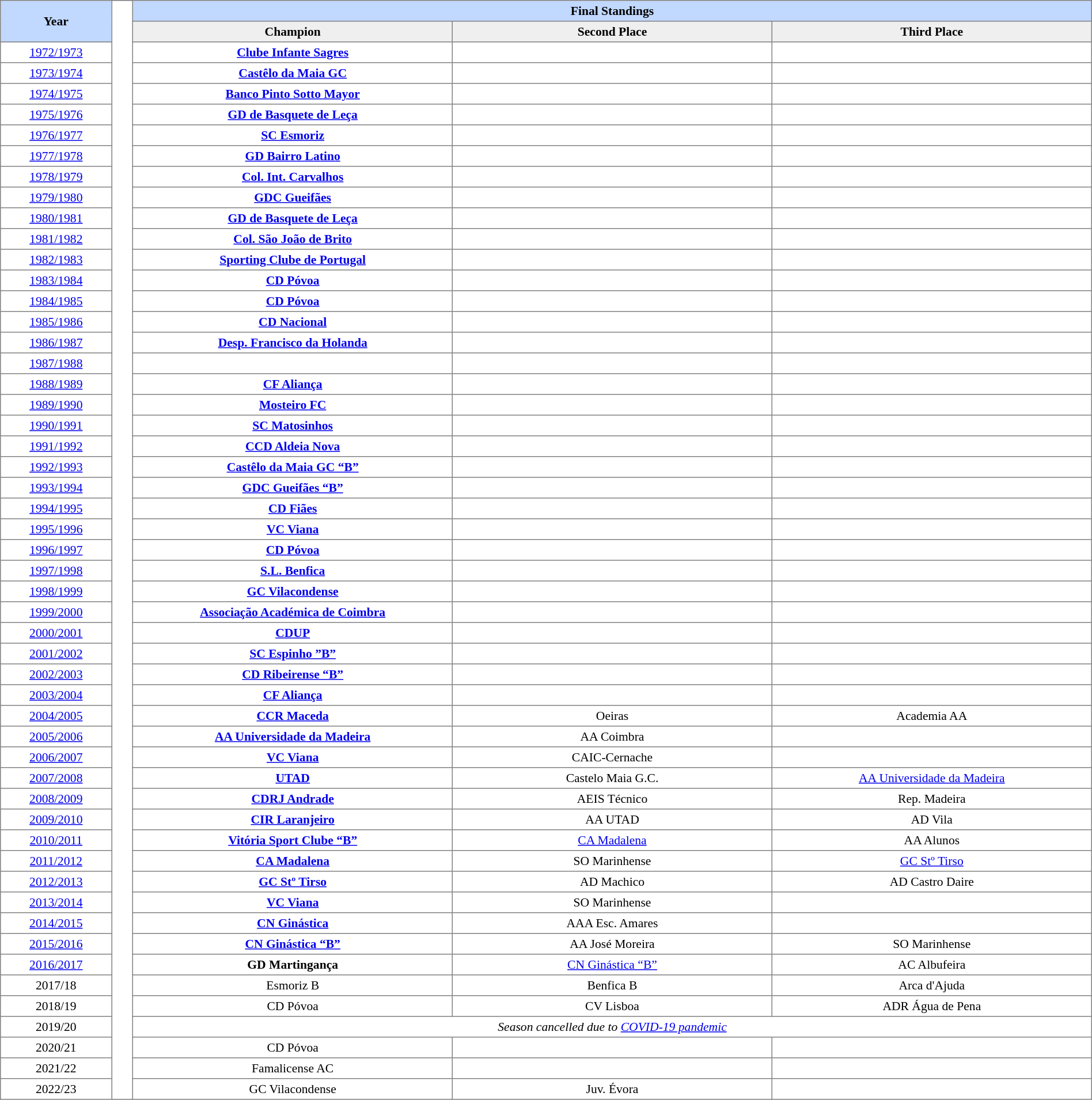<table border=1 style="border-collapse:collapse; font-size:90%;" cellpadding=3 cellspacing=0 width=100%>
<tr style="background: #C1D8FF">
<th rowspan=2 width=5%>Year</th>
<td width=1% rowspan=95 style="background: #ffffff"></td>
<th colspan=3>Final Standings</th>
</tr>
<tr style="background: #EFEFEF">
<th width=15%>Champion</th>
<th width=15%>Second Place</th>
<th width=15%>Third Place</th>
</tr>
<tr align=center>
<td><a href='#'>1972/1973</a></td>
<td><strong><a href='#'>Clube Infante Sagres</a></strong></td>
<td></td>
<td></td>
</tr>
<tr align=center>
<td><a href='#'>1973/1974</a></td>
<td><strong><a href='#'>Castêlo da Maia GC</a></strong></td>
<td></td>
<td></td>
</tr>
<tr align=center>
<td><a href='#'>1974/1975</a></td>
<td><strong><a href='#'>Banco Pinto Sotto Mayor</a></strong></td>
<td></td>
<td></td>
</tr>
<tr align=center>
<td><a href='#'>1975/1976</a></td>
<td><strong><a href='#'>GD de Basquete de Leça</a></strong></td>
<td></td>
<td></td>
</tr>
<tr align=center>
<td><a href='#'>1976/1977</a></td>
<td><strong><a href='#'>SC Esmoriz</a></strong></td>
<td></td>
<td></td>
</tr>
<tr align=center>
<td><a href='#'>1977/1978</a></td>
<td><strong><a href='#'>GD Bairro Latino</a></strong></td>
<td></td>
<td></td>
</tr>
<tr align=center>
<td><a href='#'>1978/1979</a></td>
<td><strong><a href='#'>Col. Int. Carvalhos</a></strong></td>
<td></td>
<td></td>
</tr>
<tr align=center>
<td><a href='#'>1979/1980</a></td>
<td><strong><a href='#'>GDC Gueifães</a></strong></td>
<td></td>
<td></td>
</tr>
<tr align=center>
<td><a href='#'>1980/1981</a></td>
<td><strong><a href='#'>GD de Basquete de Leça</a></strong></td>
<td></td>
<td></td>
</tr>
<tr align=center>
<td><a href='#'>1981/1982</a></td>
<td><strong><a href='#'>Col. São João de Brito</a></strong></td>
<td></td>
<td></td>
</tr>
<tr align=center>
<td><a href='#'>1982/1983</a></td>
<td><strong><a href='#'>Sporting Clube de Portugal</a></strong></td>
<td></td>
<td></td>
</tr>
<tr align=center>
<td><a href='#'>1983/1984</a></td>
<td><strong><a href='#'>CD Póvoa</a></strong></td>
<td></td>
<td></td>
</tr>
<tr align=center>
<td><a href='#'>1984/1985</a></td>
<td><strong><a href='#'>CD Póvoa</a></strong></td>
<td></td>
<td></td>
</tr>
<tr align=center>
<td><a href='#'>1985/1986</a></td>
<td><strong><a href='#'>CD Nacional</a></strong></td>
<td></td>
<td></td>
</tr>
<tr align=center>
<td><a href='#'>1986/1987</a></td>
<td><strong><a href='#'>Desp. Francisco da Holanda</a></strong></td>
<td></td>
<td></td>
</tr>
<tr align=center>
<td><a href='#'>1987/1988</a></td>
<td></td>
<td></td>
</tr>
<tr align=center>
<td><a href='#'>1988/1989</a></td>
<td><strong><a href='#'>CF Aliança</a></strong></td>
<td></td>
<td></td>
</tr>
<tr align=center>
<td><a href='#'>1989/1990</a></td>
<td><strong><a href='#'>Mosteiro FC</a></strong></td>
<td></td>
<td></td>
</tr>
<tr align=center>
<td><a href='#'>1990/1991</a></td>
<td><strong><a href='#'>SC Matosinhos</a></strong></td>
<td></td>
<td></td>
</tr>
<tr align=center>
<td><a href='#'>1991/1992</a></td>
<td><strong><a href='#'>CCD Aldeia Nova</a></strong></td>
<td></td>
<td></td>
</tr>
<tr align=center>
<td><a href='#'>1992/1993</a></td>
<td><strong><a href='#'>Castêlo da Maia GC “B”</a></strong></td>
<td></td>
<td></td>
</tr>
<tr align=center>
<td><a href='#'>1993/1994</a></td>
<td><strong><a href='#'>GDC Gueifães “B”</a></strong></td>
<td></td>
<td></td>
</tr>
<tr align=center>
<td><a href='#'>1994/1995</a></td>
<td><strong><a href='#'>CD Fiães</a></strong></td>
<td></td>
<td></td>
</tr>
<tr align=center>
<td><a href='#'>1995/1996</a></td>
<td><strong><a href='#'>VC Viana</a></strong></td>
<td></td>
<td></td>
</tr>
<tr align=center>
<td><a href='#'>1996/1997</a></td>
<td><strong><a href='#'>CD Póvoa</a></strong></td>
<td></td>
<td></td>
</tr>
<tr align=center>
<td><a href='#'>1997/1998</a></td>
<td><strong><a href='#'>S.L. Benfica</a></strong></td>
<td></td>
<td></td>
</tr>
<tr align=center>
<td><a href='#'>1998/1999</a></td>
<td><strong><a href='#'>GC Vilacondense</a></strong></td>
<td></td>
<td></td>
</tr>
<tr align=center>
<td><a href='#'>1999/2000</a></td>
<td><strong><a href='#'>Associação Académica de Coimbra</a></strong></td>
<td></td>
<td></td>
</tr>
<tr align=center>
<td><a href='#'>2000/2001</a></td>
<td><strong><a href='#'>CDUP</a></strong></td>
<td></td>
<td></td>
</tr>
<tr align=center>
<td><a href='#'>2001/2002</a></td>
<td><strong><a href='#'>SC Espinho ”B”</a></strong></td>
<td></td>
<td></td>
</tr>
<tr align=center>
<td><a href='#'>2002/2003</a></td>
<td><strong><a href='#'>CD Ribeirense “B”</a></strong></td>
<td></td>
<td></td>
</tr>
<tr align=center>
<td><a href='#'>2003/2004</a></td>
<td><strong><a href='#'>CF Aliança</a></strong></td>
<td></td>
<td></td>
</tr>
<tr align=center>
<td><a href='#'>2004/2005</a></td>
<td><strong><a href='#'>CCR Maceda</a></strong></td>
<td>Oeiras</td>
<td>Academia AA</td>
</tr>
<tr align=center>
<td><a href='#'>2005/2006</a></td>
<td><strong><a href='#'>AA Universidade da Madeira</a></strong></td>
<td>AA Coimbra</td>
<td></td>
</tr>
<tr align=center>
<td><a href='#'>2006/2007</a></td>
<td><strong><a href='#'>VC Viana</a></strong></td>
<td>CAIC-Cernache</td>
<td></td>
</tr>
<tr align=center>
<td><a href='#'>2007/2008</a></td>
<td><strong><a href='#'>UTAD</a></strong></td>
<td>Castelo Maia G.C.</td>
<td><a href='#'>AA Universidade da Madeira</a></td>
</tr>
<tr align=center>
<td><a href='#'>2008/2009</a></td>
<td><strong><a href='#'>CDRJ Andrade</a></strong></td>
<td>AEIS Técnico</td>
<td>Rep. Madeira</td>
</tr>
<tr align=center>
<td><a href='#'>2009/2010</a></td>
<td><strong><a href='#'>CIR Laranjeiro</a></strong></td>
<td>AA UTAD</td>
<td>AD Vila</td>
</tr>
<tr align=center>
<td><a href='#'>2010/2011</a></td>
<td><strong><a href='#'>Vitória Sport Clube “B”</a></strong></td>
<td><a href='#'>CA Madalena</a></td>
<td>AA Alunos</td>
</tr>
<tr align=center>
<td><a href='#'>2011/2012</a></td>
<td><strong><a href='#'>CA Madalena</a></strong></td>
<td>SO Marinhense</td>
<td><a href='#'>GC Stº Tirso</a></td>
</tr>
<tr align=center>
<td><a href='#'>2012/2013</a></td>
<td><strong><a href='#'>GC Stº Tirso</a></strong></td>
<td>AD Machico</td>
<td>AD Castro Daire</td>
</tr>
<tr align=center>
<td><a href='#'>2013/2014</a></td>
<td><strong><a href='#'>VC Viana</a></strong></td>
<td>SO Marinhense</td>
<td></td>
</tr>
<tr align=center>
<td><a href='#'>2014/2015</a></td>
<td><strong><a href='#'>CN Ginástica</a></strong></td>
<td>AAA Esc. Amares</td>
<td></td>
</tr>
<tr align=center>
<td><a href='#'>2015/2016</a></td>
<td><strong><a href='#'>CN Ginástica “B”</a></strong></td>
<td>AA José Moreira</td>
<td>SO Marinhense</td>
</tr>
<tr align=center>
<td><a href='#'>2016/2017</a></td>
<td><strong>GD Martingança</strong></td>
<td><a href='#'>CN Ginástica “B”</a></td>
<td>AC Albufeira</td>
</tr>
<tr align=center>
<td>2017/18</td>
<td>Esmoriz B</td>
<td>Benfica B</td>
<td>Arca d'Ajuda</td>
</tr>
<tr align=center>
<td>2018/19</td>
<td>CD Póvoa</td>
<td>CV Lisboa</td>
<td>ADR Água de Pena</td>
</tr>
<tr align=center>
<td>2019/20</td>
<td colspan=3><em>Season cancelled due to <a href='#'>COVID-19 pandemic</a></td>
</tr>
<tr align=center>
<td>2020/21</td>
<td>CD Póvoa</td>
<td></td>
<td></td>
</tr>
<tr align=center>
<td>2021/22</td>
<td>Famalicense AC</td>
<td></td>
<td></td>
</tr>
<tr align=center>
<td>2022/23</td>
<td>GC Vilacondense</td>
<td>Juv. Évora</td>
<td></td>
</tr>
</table>
